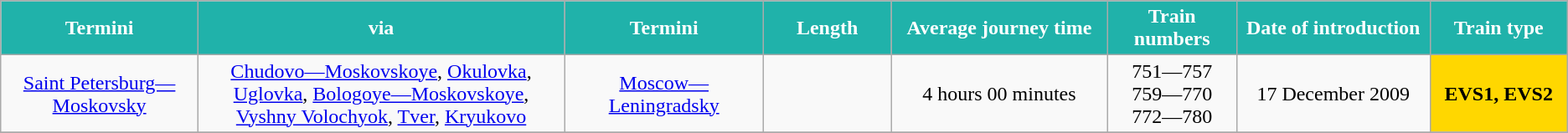<table class="wikitable" style="text-align:center">
<tr style="background:LightSeaGreen; color:White">
<td width="160"><strong>Termini</strong></td>
<td width="310"><strong>via</strong></td>
<td width="160"><strong>Termini</strong></td>
<td width="100"><strong>Length</strong></td>
<td width="180"><strong>Average journey time</strong></td>
<td width="100"><strong>Train numbers</strong></td>
<td width="155"><strong>Date of introduction</strong></td>
<td width="110"><strong>Train type</strong></td>
</tr>
<tr>
<td><a href='#'>Saint Petersburg—Moskovsky</a></td>
<td><a href='#'>Chudovo—Moskovskoye</a>, <a href='#'>Okulovka</a>, <a href='#'>Uglovka</a>, <a href='#'>Bologoye—Moskovskoye</a>, <a href='#'>Vyshny Volochyok</a>, <a href='#'>Tver</a>, <a href='#'>Kryukovo</a></td>
<td><a href='#'>Moscow—Leningradsky</a></td>
<td></td>
<td>4 hours 00 minutes</td>
<td>751—757<br>759—770<br>772—780</td>
<td>17 December 2009</td>
<td style="background:Gold"><strong> EVS1, EVS2 </strong></td>
</tr>
<tr>
</tr>
</table>
